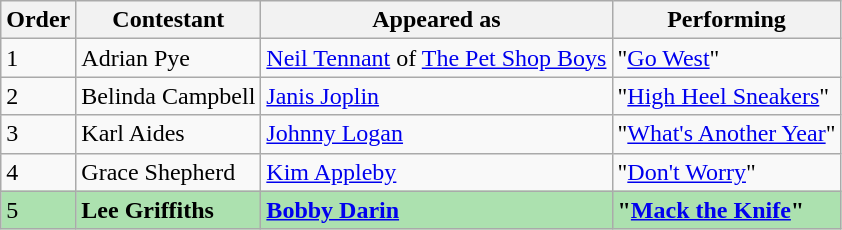<table class="wikitable">
<tr>
<th>Order</th>
<th>Contestant</th>
<th>Appeared as</th>
<th>Performing</th>
</tr>
<tr>
<td>1</td>
<td>Adrian Pye</td>
<td><a href='#'>Neil Tennant</a> of <a href='#'>The Pet Shop Boys</a></td>
<td>"<a href='#'>Go West</a>"</td>
</tr>
<tr>
<td>2</td>
<td>Belinda Campbell</td>
<td><a href='#'>Janis Joplin</a></td>
<td>"<a href='#'>High Heel Sneakers</a>"</td>
</tr>
<tr>
<td>3</td>
<td>Karl Aides</td>
<td><a href='#'>Johnny Logan</a></td>
<td>"<a href='#'>What's Another Year</a>"</td>
</tr>
<tr>
<td>4</td>
<td>Grace Shepherd</td>
<td><a href='#'>Kim Appleby</a></td>
<td>"<a href='#'>Don't Worry</a>"</td>
</tr>
<tr style="background:#ACE1AF;">
<td>5</td>
<td><strong>Lee Griffiths</strong></td>
<td><strong><a href='#'>Bobby Darin</a></strong></td>
<td><strong>"<a href='#'>Mack the Knife</a>"</strong></td>
</tr>
</table>
